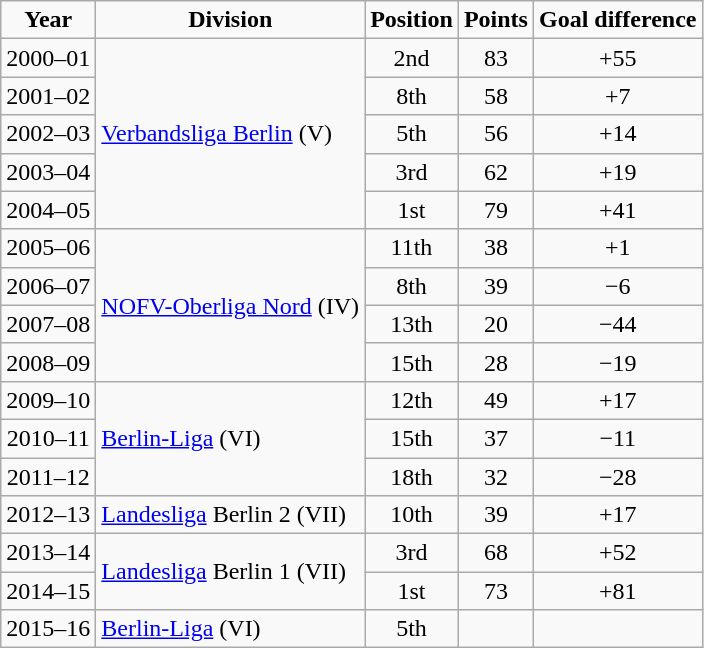<table class="wikitable">
<tr style="text-align:center;">
<td><strong>Year</strong></td>
<td><strong>Division</strong></td>
<td><strong>Position</strong></td>
<td><strong>Points</strong></td>
<td><strong>Goal difference</strong></td>
</tr>
<tr style="text-align:center;">
<td>2000–01</td>
<td style="text-align:left;" rowspan=5><a href='#'>Verbandsliga Berlin</a> (V)</td>
<td>2nd</td>
<td>83</td>
<td>+55</td>
</tr>
<tr style="text-align:center;">
<td>2001–02</td>
<td>8th</td>
<td>58</td>
<td>+7</td>
</tr>
<tr style="text-align:center;">
<td>2002–03</td>
<td>5th</td>
<td>56</td>
<td>+14</td>
</tr>
<tr style="text-align:center;">
<td>2003–04</td>
<td>3rd</td>
<td>62</td>
<td>+19</td>
</tr>
<tr style="text-align:center;">
<td>2004–05</td>
<td>1st </td>
<td>79</td>
<td>+41</td>
</tr>
<tr style="text-align:center;">
<td>2005–06</td>
<td style="text-align:left;" rowspan=4><a href='#'>NOFV-Oberliga Nord</a> (IV)</td>
<td>11th</td>
<td>38</td>
<td>+1</td>
</tr>
<tr style="text-align:center;">
<td>2006–07</td>
<td>8th</td>
<td>39</td>
<td>−6</td>
</tr>
<tr style="text-align:center;">
<td>2007–08</td>
<td>13th</td>
<td>20</td>
<td>−44</td>
</tr>
<tr style="text-align:center;">
<td>2008–09</td>
<td>15th </td>
<td>28</td>
<td>−19</td>
</tr>
<tr style="text-align:center;">
<td>2009–10</td>
<td style="text-align:left;" rowspan=3><a href='#'>Berlin-Liga</a> (VI)</td>
<td>12th</td>
<td>49</td>
<td>+17</td>
</tr>
<tr style="text-align:center;">
<td>2010–11</td>
<td>15th</td>
<td>37</td>
<td>−11</td>
</tr>
<tr style="text-align:center;">
<td>2011–12</td>
<td>18th </td>
<td>32</td>
<td>−28</td>
</tr>
<tr style="text-align:center;">
<td>2012–13</td>
<td style="text-align:left;"><a href='#'>Landesliga</a> Berlin 2 (VII)</td>
<td>10th</td>
<td>39</td>
<td>+17</td>
</tr>
<tr style="text-align:center;">
<td>2013–14</td>
<td style="text-align:left;" rowspan=2><a href='#'>Landesliga</a> Berlin 1 (VII)</td>
<td>3rd</td>
<td>68</td>
<td>+52</td>
</tr>
<tr style="text-align:center;">
<td>2014–15</td>
<td>1st </td>
<td>73</td>
<td>+81</td>
</tr>
<tr style="text-align:center;">
<td>2015–16</td>
<td style="text-align:left;"><a href='#'>Berlin-Liga</a> (VI)</td>
<td>5th</td>
<td></td>
<td></td>
</tr>
</table>
